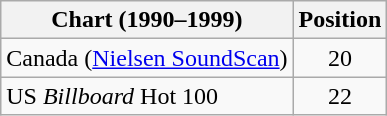<table class="wikitable plainrowheaders">
<tr>
<th>Chart (1990–1999)</th>
<th>Position</th>
</tr>
<tr>
<td>Canada (<a href='#'>Nielsen SoundScan</a>)</td>
<td align="center">20</td>
</tr>
<tr>
<td>US <em>Billboard</em> Hot 100</td>
<td align="center">22</td>
</tr>
</table>
